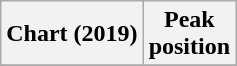<table class="wikitable plainrowheaders" style="text-align:center">
<tr>
<th scope="col">Chart (2019)</th>
<th scope="col">Peak<br>position</th>
</tr>
<tr>
</tr>
</table>
